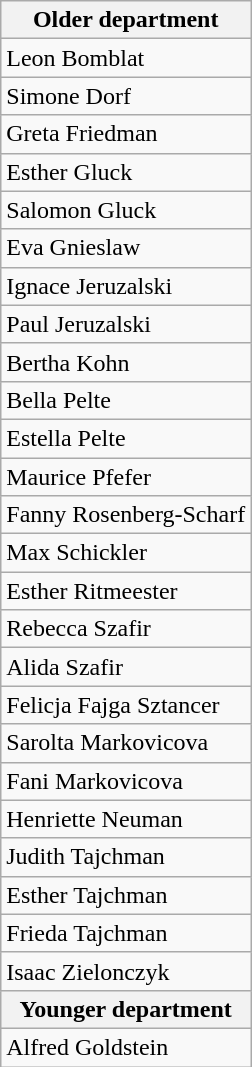<table class="wikitable">
<tr>
<th>Older department</th>
</tr>
<tr>
<td>Leon Bomblat</td>
</tr>
<tr>
<td>Simone Dorf</td>
</tr>
<tr>
<td>Greta Friedman</td>
</tr>
<tr>
<td>Esther Gluck</td>
</tr>
<tr>
<td>Salomon Gluck</td>
</tr>
<tr>
<td>Eva Gnieslaw</td>
</tr>
<tr>
<td>Ignace Jeruzalski</td>
</tr>
<tr>
<td>Paul Jeruzalski</td>
</tr>
<tr>
<td>Bertha Kohn</td>
</tr>
<tr>
<td>Bella Pelte</td>
</tr>
<tr>
<td>Estella Pelte</td>
</tr>
<tr>
<td>Maurice Pfefer</td>
</tr>
<tr>
<td>Fanny Rosenberg-Scharf</td>
</tr>
<tr>
<td>Max Schickler</td>
</tr>
<tr>
<td>Esther Ritmeester</td>
</tr>
<tr>
<td>Rebecca Szafir</td>
</tr>
<tr>
<td>Alida Szafir</td>
</tr>
<tr>
<td>Felicja Fajga Sztancer</td>
</tr>
<tr>
<td>Sarolta Markovicova</td>
</tr>
<tr>
<td>Fani Markovicova</td>
</tr>
<tr>
<td>Henriette Neuman</td>
</tr>
<tr>
<td>Judith Tajchman</td>
</tr>
<tr>
<td>Esther Tajchman</td>
</tr>
<tr>
<td>Frieda Tajchman</td>
</tr>
<tr>
<td>Isaac Zielonczyk</td>
</tr>
<tr>
<th>Younger department</th>
</tr>
<tr>
<td>Alfred Goldstein</td>
</tr>
</table>
